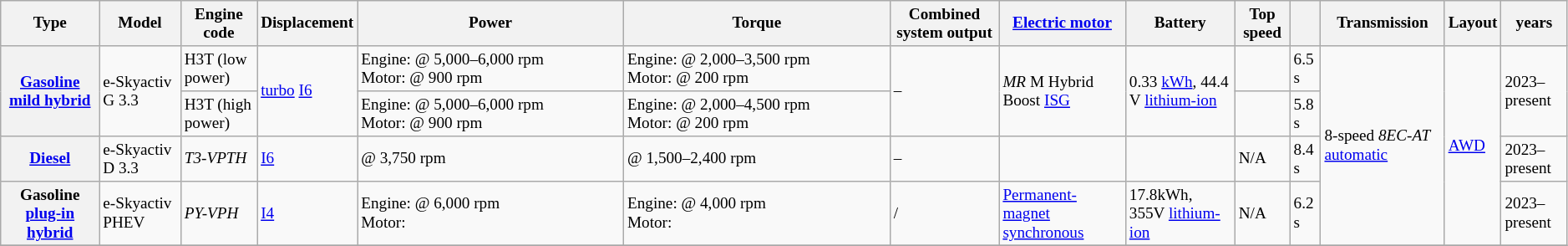<table class="wikitable" style="text-align:left; font-size:80%;">
<tr>
<th>Type</th>
<th>Model</th>
<th>Engine code</th>
<th>Displacement</th>
<th width="17%">Power</th>
<th width="17%">Torque</th>
<th>Combined system output</th>
<th><a href='#'>Electric motor</a></th>
<th>Battery</th>
<th>Top speed</th>
<th></th>
<th>Transmission</th>
<th>Layout</th>
<th> years</th>
</tr>
<tr>
<th rowspan="2"><a href='#'>Gasoline</a> <a href='#'>mild hybrid</a></th>
<td rowspan="2">e-Skyactiv G 3.3</td>
<td>H3T (low power)</td>
<td rowspan="2"> <a href='#'>turbo</a> <a href='#'>I6</a></td>
<td>Engine:  @ 5,000–6,000 rpm<br>Motor:  @ 900 rpm</td>
<td>Engine:  @ 2,000–3,500 rpm<br>Motor:  @ 200 rpm</td>
<td rowspan="2">–</td>
<td rowspan="2"><em>MR</em> M Hybrid Boost <a href='#'>ISG</a></td>
<td rowspan="2">0.33 <a href='#'>kWh</a>, 44.4 V <a href='#'>lithium-ion</a></td>
<td></td>
<td>6.5 s</td>
<td rowspan="4">8-speed <em>8EC-AT</em> <a href='#'>automatic</a></td>
<td rowspan="4"><a href='#'>AWD</a></td>
<td rowspan="2">2023–present</td>
</tr>
<tr>
<td>H3T (high power)</td>
<td>Engine:  @ 5,000–6,000 rpm<br>Motor:  @ 900 rpm</td>
<td>Engine:  @ 2,000–4,500 rpm<br>Motor:  @ 200 rpm</td>
<td></td>
<td>5.8 s</td>
</tr>
<tr>
<th><a href='#'>Diesel</a></th>
<td>e-Skyactiv D 3.3</td>
<td><em>T3-VPTH</em></td>
<td> <a href='#'>I6</a></td>
<td> @ 3,750 rpm</td>
<td> @ 1,500–2,400 rpm</td>
<td>–</td>
<td></td>
<td></td>
<td> N/A</td>
<td>8.4 s</td>
<td>2023–present</td>
</tr>
<tr>
<th>Gasoline <a href='#'>plug-in hybrid</a></th>
<td>e-Skyactiv PHEV</td>
<td><em>PY-VPH</em></td>
<td> <a href='#'>I4</a></td>
<td>Engine:  @ 6,000 rpm<br>Motor: </td>
<td>Engine:  @ 4,000 rpm<br>Motor: </td>
<td> / </td>
<td><a href='#'>Permanent-magnet synchronous</a></td>
<td>17.8kWh, 355V <a href='#'>lithium-ion</a></td>
<td> N/A</td>
<td>6.2 s</td>
<td>2023–present</td>
</tr>
<tr>
</tr>
</table>
